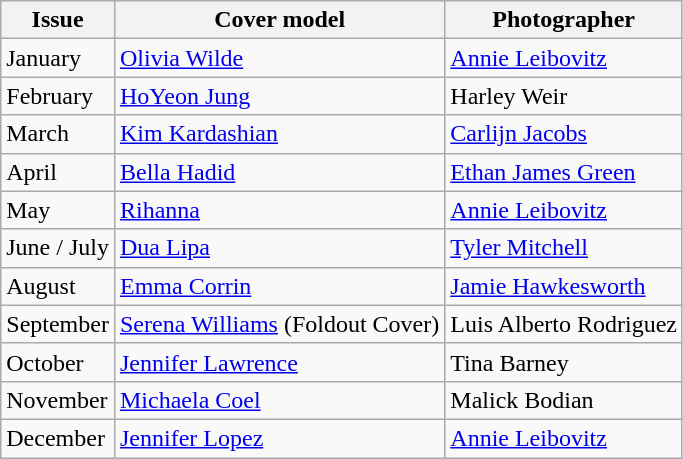<table class="sortable wikitable">
<tr>
<th>Issue</th>
<th>Cover model</th>
<th>Photographer</th>
</tr>
<tr>
<td>January</td>
<td><a href='#'>Olivia Wilde</a></td>
<td><a href='#'>Annie Leibovitz</a></td>
</tr>
<tr>
<td>February</td>
<td><a href='#'>HoYeon Jung</a></td>
<td>Harley Weir</td>
</tr>
<tr>
<td>March</td>
<td><a href='#'>Kim Kardashian</a></td>
<td><a href='#'>Carlijn Jacobs</a></td>
</tr>
<tr>
<td>April</td>
<td><a href='#'>Bella Hadid</a></td>
<td><a href='#'>Ethan James Green</a></td>
</tr>
<tr>
<td>May</td>
<td><a href='#'>Rihanna</a></td>
<td><a href='#'>Annie Leibovitz</a></td>
</tr>
<tr>
<td>June / July</td>
<td><a href='#'>Dua Lipa</a></td>
<td><a href='#'>Tyler Mitchell</a></td>
</tr>
<tr>
<td>August</td>
<td><a href='#'>Emma Corrin</a></td>
<td><a href='#'>Jamie Hawkesworth</a></td>
</tr>
<tr>
<td>September</td>
<td><a href='#'>Serena Williams</a> (Foldout Cover)</td>
<td>Luis Alberto Rodriguez</td>
</tr>
<tr>
<td>October</td>
<td><a href='#'>Jennifer Lawrence</a></td>
<td>Tina Barney</td>
</tr>
<tr>
<td>November</td>
<td><a href='#'>Michaela Coel</a></td>
<td>Malick Bodian</td>
</tr>
<tr>
<td>December</td>
<td><a href='#'>Jennifer Lopez</a></td>
<td><a href='#'>Annie Leibovitz</a></td>
</tr>
</table>
